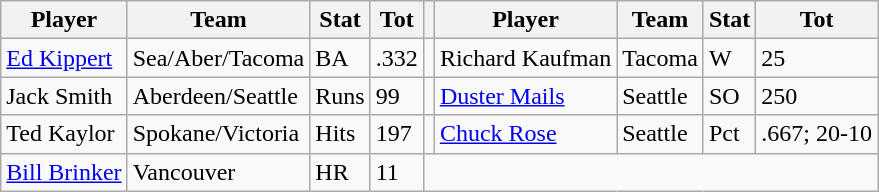<table class="wikitable">
<tr>
<th>Player</th>
<th>Team</th>
<th>Stat</th>
<th>Tot</th>
<th></th>
<th>Player</th>
<th>Team</th>
<th>Stat</th>
<th>Tot</th>
</tr>
<tr>
<td><a href='#'>Ed Kippert</a></td>
<td>Sea/Aber/Tacoma</td>
<td>BA</td>
<td>.332</td>
<td></td>
<td>Richard Kaufman</td>
<td>Tacoma</td>
<td>W</td>
<td>25</td>
</tr>
<tr>
<td>Jack Smith</td>
<td>Aberdeen/Seattle</td>
<td>Runs</td>
<td>99</td>
<td></td>
<td><a href='#'>Duster Mails</a></td>
<td>Seattle</td>
<td>SO</td>
<td>250</td>
</tr>
<tr>
<td>Ted Kaylor</td>
<td>Spokane/Victoria</td>
<td>Hits</td>
<td>197</td>
<td></td>
<td><a href='#'>Chuck Rose</a></td>
<td>Seattle</td>
<td>Pct</td>
<td>.667; 20-10</td>
</tr>
<tr>
<td><a href='#'>Bill Brinker</a></td>
<td>Vancouver</td>
<td>HR</td>
<td>11</td>
</tr>
</table>
